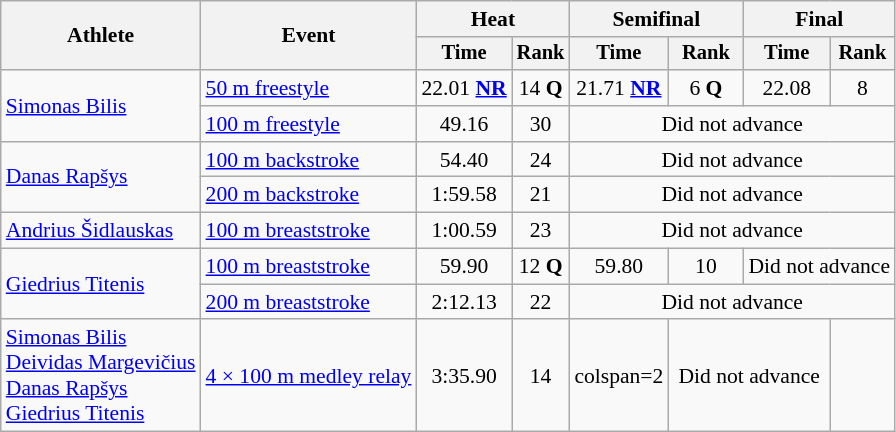<table class=wikitable style="font-size:90%">
<tr>
<th rowspan="2">Athlete</th>
<th rowspan="2">Event</th>
<th colspan="2">Heat</th>
<th colspan="2">Semifinal</th>
<th colspan="2">Final</th>
</tr>
<tr style="font-size:95%">
<th>Time</th>
<th>Rank</th>
<th>Time</th>
<th>Rank</th>
<th>Time</th>
<th>Rank</th>
</tr>
<tr align=center>
<td align=left rowspan=2><a href='#'>Simonas Bilis</a></td>
<td align=left><a href='#'>50 m freestyle</a></td>
<td>22.01 <strong><a href='#'>NR</a></strong></td>
<td>14 <strong>Q</strong></td>
<td>21.71 <strong><a href='#'>NR</a></strong></td>
<td>6 <strong>Q</strong></td>
<td>22.08</td>
<td>8</td>
</tr>
<tr align=center>
<td align=left><a href='#'>100 m freestyle</a></td>
<td>49.16</td>
<td>30</td>
<td colspan=4>Did not advance</td>
</tr>
<tr align=center>
<td align=left rowspan=2><a href='#'>Danas Rapšys</a></td>
<td align=left><a href='#'>100 m backstroke</a></td>
<td>54.40</td>
<td>24</td>
<td colspan=4>Did not advance</td>
</tr>
<tr align=center>
<td align=left><a href='#'>200 m backstroke</a></td>
<td>1:59.58</td>
<td>21</td>
<td colspan=4>Did not advance</td>
</tr>
<tr align=center>
<td align=left><a href='#'>Andrius Šidlauskas</a></td>
<td align=left><a href='#'>100 m breaststroke</a></td>
<td>1:00.59</td>
<td>23</td>
<td colspan=4>Did not advance</td>
</tr>
<tr align=center>
<td align=left rowspan=2><a href='#'>Giedrius Titenis</a></td>
<td align=left><a href='#'>100 m breaststroke</a></td>
<td>59.90</td>
<td>12 <strong>Q</strong></td>
<td>59.80</td>
<td>10</td>
<td colspan=4>Did not advance</td>
</tr>
<tr align=center>
<td align=left><a href='#'>200 m breaststroke</a></td>
<td>2:12.13</td>
<td>22</td>
<td colspan=4>Did not advance</td>
</tr>
<tr align=center>
<td align=left><a href='#'>Simonas Bilis</a><br><a href='#'>Deividas Margevičius</a><br><a href='#'>Danas Rapšys</a><br><a href='#'>Giedrius Titenis</a></td>
<td align=left><a href='#'>4 × 100 m medley relay</a></td>
<td>3:35.90</td>
<td>14</td>
<td>colspan=2 </td>
<td colspan=2>Did not advance</td>
</tr>
</table>
